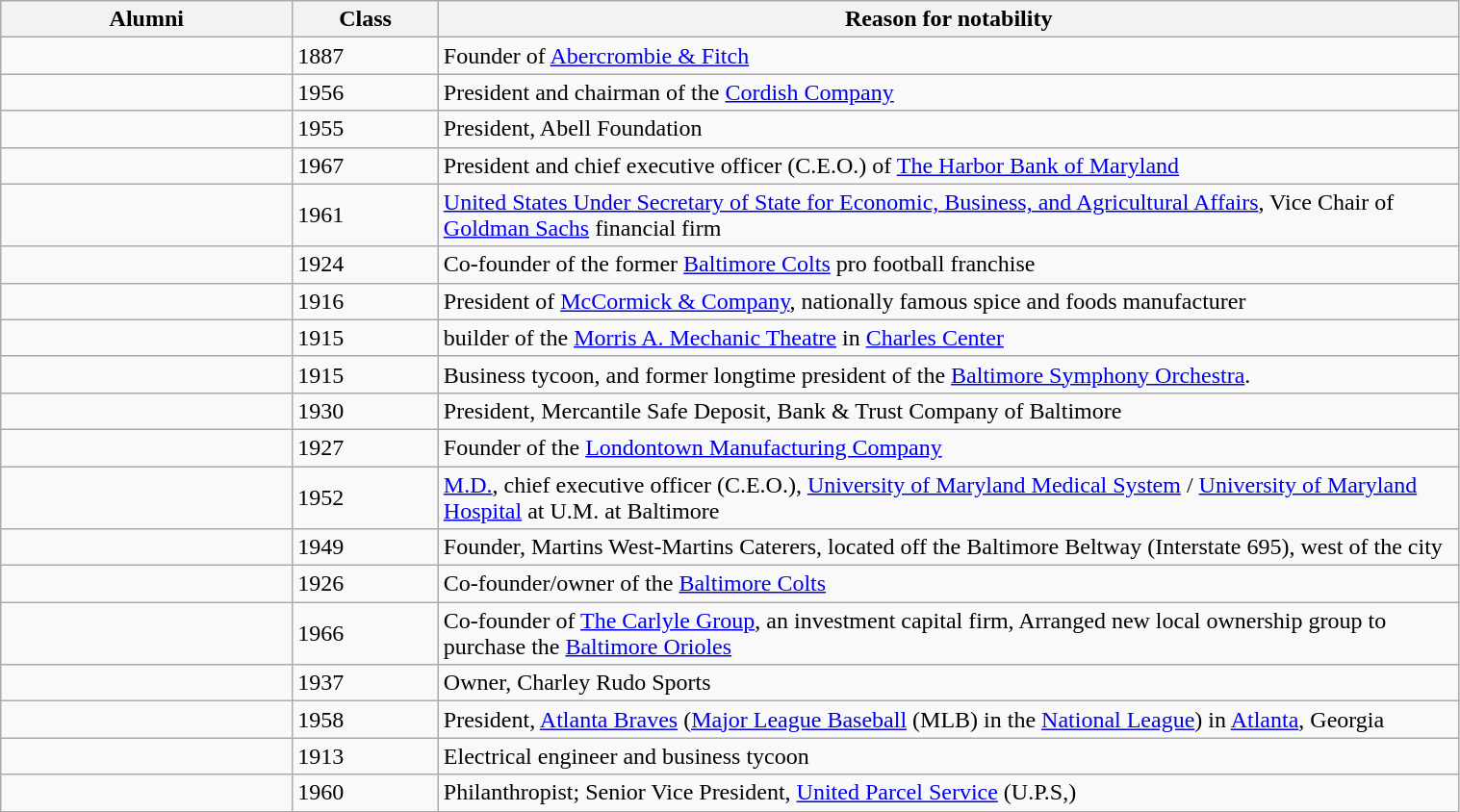<table class="sortable wikitable" style="width:80%">
<tr>
<th style="width:20%;">Alumni</th>
<th style="width:10%;">Class</th>
<th style="width:70%;">Reason for notability</th>
</tr>
<tr>
<td></td>
<td>1887</td>
<td>Founder of <a href='#'>Abercrombie & Fitch</a></td>
</tr>
<tr>
<td></td>
<td>1956</td>
<td>President and chairman of the <a href='#'>Cordish Company</a></td>
</tr>
<tr>
<td></td>
<td>1955</td>
<td>President, Abell Foundation </td>
</tr>
<tr>
<td></td>
<td>1967</td>
<td>President and chief executive officer (C.E.O.) of <a href='#'>The Harbor Bank of Maryland</a></td>
</tr>
<tr>
<td></td>
<td>1961</td>
<td><a href='#'>United States Under Secretary of State for Economic, Business, and Agricultural Affairs</a>, Vice Chair of <a href='#'>Goldman Sachs</a> financial firm</td>
</tr>
<tr>
<td></td>
<td>1924</td>
<td>Co-founder of the former <a href='#'>Baltimore Colts</a> pro football franchise</td>
</tr>
<tr>
<td></td>
<td>1916</td>
<td>President of <a href='#'>McCormick & Company</a>, nationally famous spice and foods manufacturer</td>
</tr>
<tr>
<td></td>
<td>1915</td>
<td>builder of the  <a href='#'>Morris A. Mechanic Theatre</a> in <a href='#'>Charles Center</a></td>
</tr>
<tr>
<td></td>
<td>1915</td>
<td>Business tycoon, and former longtime president of the <a href='#'>Baltimore Symphony Orchestra</a>.</td>
</tr>
<tr>
<td></td>
<td>1930</td>
<td>President, Mercantile Safe Deposit, Bank & Trust Company of Baltimore</td>
</tr>
<tr>
<td></td>
<td>1927</td>
<td>Founder of the <a href='#'>Londontown Manufacturing Company</a></td>
</tr>
<tr>
<td></td>
<td>1952</td>
<td><a href='#'>M.D.</a>, chief executive officer (C.E.O.), <a href='#'>University of Maryland Medical System</a> / <a href='#'>University of Maryland Hospital</a> at U.M. at  Baltimore</td>
</tr>
<tr>
<td></td>
<td>1949</td>
<td>Founder, Martins West-Martins Caterers, located off the Baltimore Beltway (Interstate 695), west of the city</td>
</tr>
<tr>
<td></td>
<td>1926</td>
<td>Co-founder/owner of the <a href='#'>Baltimore Colts</a></td>
</tr>
<tr>
<td></td>
<td>1966</td>
<td>Co-founder of <a href='#'>The Carlyle Group</a>, an investment capital firm, Arranged new local ownership group to purchase the <a href='#'>Baltimore Orioles</a></td>
</tr>
<tr>
<td></td>
<td>1937</td>
<td>Owner, Charley Rudo Sports</td>
</tr>
<tr>
<td></td>
<td>1958</td>
<td>President, <a href='#'>Atlanta Braves</a> (<a href='#'>Major League Baseball</a> (MLB) in the <a href='#'>National League</a>) in <a href='#'>Atlanta</a>, Georgia</td>
</tr>
<tr>
<td></td>
<td>1913</td>
<td>Electrical engineer and business tycoon</td>
</tr>
<tr>
<td></td>
<td>1960</td>
<td>Philanthropist; Senior Vice President, <a href='#'>United Parcel Service</a> (U.P.S,)</td>
</tr>
</table>
